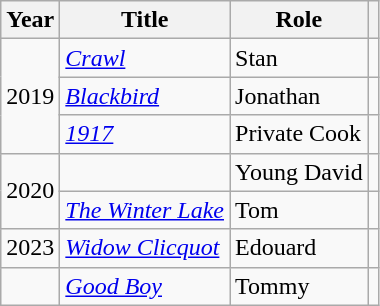<table class="wikitable sortable">
<tr>
<th>Year</th>
<th>Title</th>
<th>Role</th>
<th class="unsortable"></th>
</tr>
<tr>
<td rowspan="3">2019</td>
<td><em><a href='#'>Crawl</a></em></td>
<td>Stan</td>
<td></td>
</tr>
<tr>
<td><em><a href='#'>Blackbird</a></em></td>
<td>Jonathan</td>
<td></td>
</tr>
<tr>
<td><em><a href='#'>1917</a></em></td>
<td>Private Cook</td>
<td></td>
</tr>
<tr>
<td rowspan="2">2020</td>
<td><em></em></td>
<td>Young David</td>
<td></td>
</tr>
<tr>
<td><em><a href='#'>The Winter Lake</a></em></td>
<td>Tom</td>
<td></td>
</tr>
<tr>
<td>2023</td>
<td><em><a href='#'>Widow Clicquot</a></em></td>
<td>Edouard</td>
<td></td>
</tr>
<tr>
<td></td>
<td><em><a href='#'>Good Boy</a></em></td>
<td>Tommy</td>
<td></td>
</tr>
</table>
